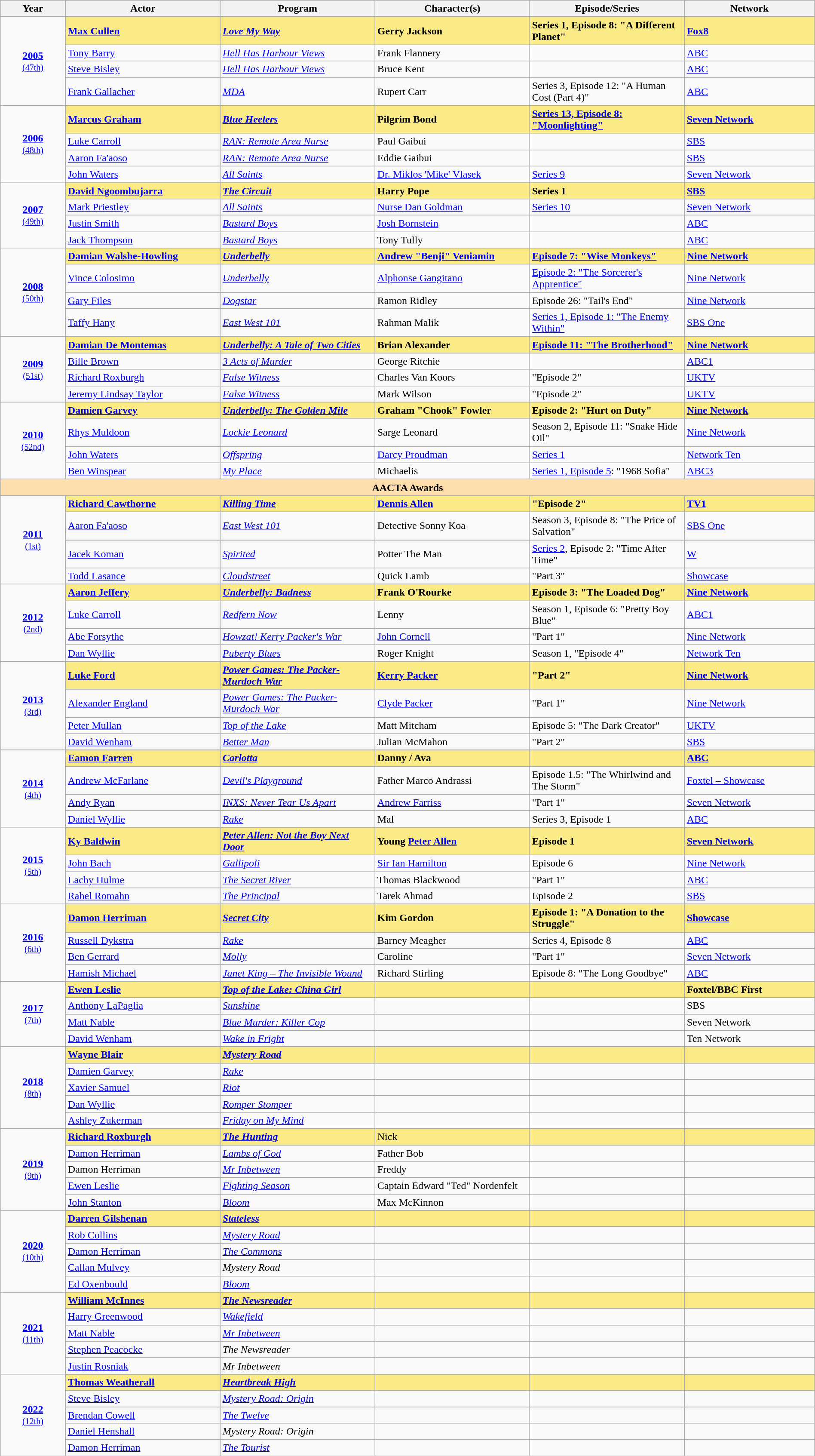<table class="wikitable" style="width:100%">
<tr bgcolor="#FAEB86">
<th width="8%">Year</th>
<th width="19%">Actor</th>
<th width="19%">Program</th>
<th width="19%">Character(s)</th>
<th width="19%">Episode/Series</th>
<th width="19%">Network</th>
</tr>
<tr>
<td rowspan=5 style="text-align:center"><strong><a href='#'>2005</a></strong><br><small><a href='#'>(47th)</a></small></td>
</tr>
<tr style="background:#FAEB86;">
<td><strong><a href='#'>Max Cullen</a></strong></td>
<td><strong><em><a href='#'>Love My Way</a></em></strong></td>
<td><strong>Gerry Jackson</strong></td>
<td><strong>Series 1, Episode 8: "A Different Planet"</strong></td>
<td><strong><a href='#'>Fox8</a></strong></td>
</tr>
<tr>
<td><a href='#'>Tony Barry</a></td>
<td><em><a href='#'>Hell Has Harbour Views</a></em></td>
<td>Frank Flannery</td>
<td></td>
<td><a href='#'>ABC</a></td>
</tr>
<tr>
<td><a href='#'>Steve Bisley</a></td>
<td><em><a href='#'>Hell Has Harbour Views</a></em></td>
<td>Bruce Kent</td>
<td></td>
<td><a href='#'>ABC</a></td>
</tr>
<tr>
<td><a href='#'>Frank Gallacher</a></td>
<td><em><a href='#'>MDA</a></em></td>
<td>Rupert Carr</td>
<td>Series 3, Episode 12: "A Human Cost (Part 4)"</td>
<td><a href='#'>ABC</a></td>
</tr>
<tr>
<td rowspan=5 style="text-align:center"><strong><a href='#'>2006</a></strong><br><small><a href='#'>(48th)</a></small></td>
</tr>
<tr style="background:#FAEB86;">
<td><strong><a href='#'>Marcus Graham</a></strong></td>
<td><strong><em><a href='#'>Blue Heelers</a></em></strong></td>
<td><strong>Pilgrim Bond</strong></td>
<td><strong><a href='#'>Series 13, Episode 8: "Moonlighting"</a></strong></td>
<td><strong><a href='#'>Seven Network</a></strong></td>
</tr>
<tr>
<td><a href='#'>Luke Carroll</a></td>
<td><em><a href='#'>RAN: Remote Area Nurse</a></em></td>
<td>Paul Gaibui</td>
<td></td>
<td><a href='#'>SBS</a></td>
</tr>
<tr>
<td><a href='#'>Aaron Fa'aoso</a></td>
<td><em><a href='#'>RAN: Remote Area Nurse</a></em></td>
<td>Eddie Gaibui</td>
<td></td>
<td><a href='#'>SBS</a></td>
</tr>
<tr>
<td><a href='#'>John Waters</a></td>
<td><em><a href='#'>All Saints</a></em></td>
<td><a href='#'>Dr. Miklos 'Mike' Vlasek</a></td>
<td><a href='#'>Series 9</a></td>
<td><a href='#'>Seven Network</a></td>
</tr>
<tr>
<td rowspan=5 style="text-align:center"><strong><a href='#'>2007</a></strong><br><small><a href='#'>(49th)</a></small></td>
</tr>
<tr style="background:#FAEB86;">
<td><strong><a href='#'>David Ngoombujarra</a></strong></td>
<td><strong><em><a href='#'>The Circuit</a></em></strong></td>
<td><strong>Harry Pope</strong></td>
<td><strong>Series 1</strong></td>
<td><strong><a href='#'>SBS</a></strong></td>
</tr>
<tr>
<td><a href='#'>Mark Priestley</a></td>
<td><em><a href='#'>All Saints</a></em></td>
<td><a href='#'>Nurse Dan Goldman</a></td>
<td><a href='#'>Series 10</a></td>
<td><a href='#'>Seven Network</a></td>
</tr>
<tr>
<td><a href='#'>Justin Smith</a></td>
<td><em><a href='#'>Bastard Boys</a></em></td>
<td><a href='#'>Josh Bornstein</a></td>
<td></td>
<td><a href='#'>ABC</a></td>
</tr>
<tr>
<td><a href='#'>Jack Thompson</a></td>
<td><em><a href='#'>Bastard Boys</a></em></td>
<td>Tony Tully</td>
<td></td>
<td><a href='#'>ABC</a></td>
</tr>
<tr>
<td rowspan=5 style="text-align:center"><strong><a href='#'>2008</a></strong><br><small><a href='#'>(50th)</a></small></td>
</tr>
<tr style="background:#FAEB86;">
<td><strong><a href='#'>Damian Walshe-Howling</a></strong></td>
<td><strong><em><a href='#'>Underbelly</a></em></strong></td>
<td><strong><a href='#'>Andrew "Benji" Veniamin</a></strong></td>
<td><strong><a href='#'>Episode 7: "Wise Monkeys"</a></strong></td>
<td><strong><a href='#'>Nine Network</a></strong></td>
</tr>
<tr>
<td><a href='#'>Vince Colosimo</a></td>
<td><em><a href='#'>Underbelly</a></em></td>
<td><a href='#'>Alphonse Gangitano</a></td>
<td><a href='#'>Episode 2: "The Sorcerer's Apprentice"</a></td>
<td><a href='#'>Nine Network</a></td>
</tr>
<tr>
<td><a href='#'>Gary Files</a></td>
<td><em><a href='#'>Dogstar</a></em></td>
<td>Ramon Ridley</td>
<td>Episode 26: "Tail's End"</td>
<td><a href='#'>Nine Network</a></td>
</tr>
<tr>
<td><a href='#'>Taffy Hany</a></td>
<td><em><a href='#'>East West 101</a></em></td>
<td>Rahman Malik</td>
<td><a href='#'>Series 1, Episode 1: "The Enemy Within"</a></td>
<td><a href='#'>SBS One</a></td>
</tr>
<tr>
<td rowspan=5 style="text-align:center"><strong><a href='#'>2009</a></strong><br><small><a href='#'>(51st)</a></small></td>
</tr>
<tr style="background:#FAEB86;">
<td><strong><a href='#'>Damian De Montemas</a></strong></td>
<td><strong><em><a href='#'>Underbelly: A Tale of Two Cities</a></em></strong></td>
<td><strong>Brian Alexander</strong></td>
<td><strong><a href='#'>Episode 11: "The Brotherhood"</a></strong></td>
<td><strong><a href='#'>Nine Network</a></strong></td>
</tr>
<tr>
<td><a href='#'>Bille Brown</a></td>
<td><em><a href='#'>3 Acts of Murder</a></em></td>
<td>George Ritchie</td>
<td></td>
<td><a href='#'>ABC1</a></td>
</tr>
<tr>
<td><a href='#'>Richard Roxburgh</a></td>
<td><em><a href='#'>False Witness</a></em></td>
<td>Charles Van Koors</td>
<td>"Episode 2"</td>
<td><a href='#'>UKTV</a></td>
</tr>
<tr>
<td><a href='#'>Jeremy Lindsay Taylor</a></td>
<td><em><a href='#'>False Witness</a></em></td>
<td>Mark Wilson</td>
<td>"Episode 2"</td>
<td><a href='#'>UKTV</a></td>
</tr>
<tr>
<td rowspan=5 style="text-align:center"><strong><a href='#'>2010</a></strong><br><small><a href='#'>(52nd)</a></small></td>
</tr>
<tr style="background:#FAEB86;">
<td><strong><a href='#'>Damien Garvey</a></strong></td>
<td><strong><em><a href='#'>Underbelly: The Golden Mile</a></em></strong></td>
<td><strong>Graham "Chook" Fowler</strong></td>
<td><strong>Episode 2: "Hurt on Duty"</strong></td>
<td><strong><a href='#'>Nine Network</a></strong></td>
</tr>
<tr>
<td><a href='#'>Rhys Muldoon</a></td>
<td><em><a href='#'>Lockie Leonard</a></em></td>
<td>Sarge Leonard</td>
<td>Season 2, Episode 11: "Snake Hide Oil"</td>
<td><a href='#'>Nine Network</a></td>
</tr>
<tr>
<td><a href='#'>John Waters</a></td>
<td><em><a href='#'>Offspring</a></em></td>
<td><a href='#'>Darcy Proudman</a></td>
<td><a href='#'>Series 1</a></td>
<td><a href='#'>Network Ten</a></td>
</tr>
<tr>
<td><a href='#'>Ben Winspear</a></td>
<td><em><a href='#'>My Place</a></em></td>
<td>Michaelis</td>
<td><a href='#'>Series 1, Episode 5</a>: "1968 Sofia"</td>
<td><a href='#'>ABC3</a></td>
</tr>
<tr>
<td colspan="6" style="background:#FFDEAD;" align="center"><strong>AACTA Awards</strong></td>
</tr>
<tr>
<td rowspan=5 style="text-align:center"><strong><a href='#'>2011</a></strong><br><small><a href='#'>(1st)</a></small></td>
</tr>
<tr style="background:#FAEB86;">
<td><strong><a href='#'>Richard Cawthorne</a></strong></td>
<td><strong><em><a href='#'>Killing Time</a></em></strong></td>
<td><strong><a href='#'>Dennis Allen</a></strong></td>
<td><strong>"Episode 2"</strong></td>
<td><strong><a href='#'>TV1</a></strong></td>
</tr>
<tr>
<td><a href='#'>Aaron Fa'aoso</a></td>
<td><em><a href='#'>East West 101</a></em></td>
<td>Detective Sonny Koa</td>
<td>Season 3, Episode 8: "The Price of Salvation"</td>
<td><a href='#'>SBS One</a></td>
</tr>
<tr>
<td><a href='#'>Jacek Koman</a></td>
<td><em><a href='#'>Spirited</a></em></td>
<td>Potter The Man</td>
<td><a href='#'>Series 2</a>, Episode 2: "Time After Time"</td>
<td><a href='#'>W</a></td>
</tr>
<tr>
<td><a href='#'>Todd Lasance</a></td>
<td><em><a href='#'>Cloudstreet</a></em></td>
<td>Quick Lamb</td>
<td>"Part 3"</td>
<td><a href='#'>Showcase</a></td>
</tr>
<tr>
<td rowspan=5 style="text-align:center"><strong><a href='#'>2012</a></strong><br><small><a href='#'>(2nd)</a></small></td>
</tr>
<tr style="background:#FAEB86;">
<td><strong><a href='#'>Aaron Jeffery</a></strong></td>
<td><strong><em><a href='#'>Underbelly: Badness</a></em></strong></td>
<td><strong>Frank O'Rourke</strong></td>
<td><strong>Episode 3: "The Loaded Dog"</strong></td>
<td><strong><a href='#'>Nine Network</a></strong></td>
</tr>
<tr>
<td><a href='#'>Luke Carroll</a></td>
<td><em><a href='#'>Redfern Now</a></em></td>
<td>Lenny</td>
<td>Season 1, Episode 6: "Pretty Boy Blue"</td>
<td><a href='#'>ABC1</a></td>
</tr>
<tr>
<td><a href='#'>Abe Forsythe</a></td>
<td><em><a href='#'>Howzat! Kerry Packer's War</a></em></td>
<td><a href='#'>John Cornell</a></td>
<td>"Part 1"</td>
<td><a href='#'>Nine Network</a></td>
</tr>
<tr>
<td><a href='#'>Dan Wyllie</a></td>
<td><em><a href='#'>Puberty Blues</a></em></td>
<td>Roger Knight</td>
<td>Season 1, "Episode 4"</td>
<td><a href='#'>Network Ten</a></td>
</tr>
<tr>
<td rowspan=5 style="text-align:center"><strong><a href='#'>2013</a></strong><br><small><a href='#'>(3rd)</a></small></td>
</tr>
<tr style="background:#FAEB86;">
<td><strong><a href='#'>Luke Ford</a></strong></td>
<td><strong><em><a href='#'>Power Games: The Packer-Murdoch War</a></em></strong></td>
<td><strong><a href='#'>Kerry Packer</a></strong></td>
<td><strong>"Part 2"</strong></td>
<td><strong><a href='#'>Nine Network</a></strong></td>
</tr>
<tr>
<td><a href='#'>Alexander England</a></td>
<td><em><a href='#'>Power Games: The Packer-Murdoch War</a></em></td>
<td><a href='#'>Clyde Packer</a></td>
<td>"Part 1"</td>
<td><a href='#'>Nine Network</a></td>
</tr>
<tr>
<td><a href='#'>Peter Mullan</a></td>
<td><em><a href='#'>Top of the Lake</a></em></td>
<td>Matt Mitcham</td>
<td>Episode 5: "The Dark Creator"</td>
<td><a href='#'>UKTV</a></td>
</tr>
<tr>
<td><a href='#'>David Wenham</a></td>
<td><em><a href='#'>Better Man</a></em></td>
<td>Julian McMahon</td>
<td>"Part 2"</td>
<td><a href='#'>SBS</a></td>
</tr>
<tr>
<td rowspan=5 style="text-align:center"><strong><a href='#'>2014</a></strong><br><small><a href='#'>(4th)</a></small></td>
</tr>
<tr style="background:#FAEB86;">
<td><strong><a href='#'>Eamon Farren</a></strong></td>
<td><strong><em><a href='#'>Carlotta</a></em></strong></td>
<td><strong>Danny / Ava</strong></td>
<td></td>
<td><strong><a href='#'>ABC</a></strong></td>
</tr>
<tr>
<td><a href='#'>Andrew McFarlane</a></td>
<td><em><a href='#'>Devil's Playground</a></em></td>
<td>Father Marco Andrassi</td>
<td>Episode 1.5: "The Whirlwind and The Storm"</td>
<td><a href='#'>Foxtel – Showcase</a></td>
</tr>
<tr>
<td><a href='#'>Andy Ryan</a></td>
<td><em><a href='#'>INXS: Never Tear Us Apart</a></em></td>
<td><a href='#'>Andrew Farriss</a></td>
<td>"Part 1"</td>
<td><a href='#'>Seven Network</a></td>
</tr>
<tr>
<td><a href='#'>Daniel Wyllie</a></td>
<td><em><a href='#'>Rake</a></em></td>
<td>Mal</td>
<td>Series 3, Episode 1</td>
<td><a href='#'>ABC</a></td>
</tr>
<tr>
<td rowspan=5 style="text-align:center"><strong><a href='#'>2015</a></strong><br><small><a href='#'>(5th)</a></small></td>
</tr>
<tr style="background:#FAEB86;">
<td><strong><a href='#'>Ky Baldwin</a></strong></td>
<td><strong><em><a href='#'>Peter Allen: Not the Boy Next Door</a></em></strong></td>
<td><strong>Young <a href='#'>Peter Allen</a></strong></td>
<td><strong>Episode 1</strong></td>
<td><strong><a href='#'>Seven Network</a></strong></td>
</tr>
<tr>
<td><a href='#'>John Bach</a></td>
<td><em><a href='#'>Gallipoli</a></em></td>
<td><a href='#'>Sir Ian Hamilton</a></td>
<td>Episode 6</td>
<td><a href='#'>Nine Network</a></td>
</tr>
<tr>
<td><a href='#'>Lachy Hulme</a></td>
<td><em><a href='#'>The Secret River</a></em></td>
<td>Thomas Blackwood</td>
<td>"Part 1"</td>
<td><a href='#'>ABC</a></td>
</tr>
<tr>
<td><a href='#'>Rahel Romahn</a></td>
<td><em><a href='#'>The Principal</a></em></td>
<td>Tarek Ahmad</td>
<td>Episode 2</td>
<td><a href='#'>SBS</a></td>
</tr>
<tr>
<td rowspan=5 style="text-align:center"><strong><a href='#'>2016</a></strong><br><small><a href='#'>(6th)</a></small></td>
</tr>
<tr style="background:#FAEB86;">
<td><strong><a href='#'>Damon Herriman</a></strong></td>
<td><strong><em><a href='#'>Secret City</a></em></strong></td>
<td><strong>Kim Gordon</strong></td>
<td><strong>Episode 1: "A Donation to the Struggle"</strong></td>
<td><strong><a href='#'>Showcase</a></strong></td>
</tr>
<tr>
<td><a href='#'>Russell Dykstra</a></td>
<td><em><a href='#'>Rake</a></em></td>
<td>Barney Meagher</td>
<td>Series 4, Episode 8</td>
<td><a href='#'>ABC</a></td>
</tr>
<tr>
<td><a href='#'>Ben Gerrard</a></td>
<td><em><a href='#'>Molly</a></em></td>
<td>Caroline</td>
<td>"Part 1"</td>
<td><a href='#'>Seven Network</a></td>
</tr>
<tr>
<td><a href='#'>Hamish Michael</a></td>
<td><em><a href='#'>Janet King – The Invisible Wound</a></em></td>
<td>Richard Stirling</td>
<td>Episode 8: "The Long Goodbye"</td>
<td><a href='#'>ABC</a></td>
</tr>
<tr>
<td rowspan=5 style="text-align:center"><strong><a href='#'>2017</a></strong><br><small><a href='#'>(7th)</a></small></td>
</tr>
<tr style="background:#FAEB86;">
<td><strong><a href='#'>Ewen Leslie</a></strong></td>
<td><strong><em><a href='#'>Top of the Lake: China Girl </a></em></strong></td>
<td></td>
<td></td>
<td><strong>Foxtel/BBC First</strong></td>
</tr>
<tr>
<td><a href='#'>Anthony LaPaglia</a></td>
<td><em><a href='#'>Sunshine</a></em></td>
<td></td>
<td></td>
<td>SBS</td>
</tr>
<tr>
<td><a href='#'>Matt Nable</a></td>
<td><em><a href='#'>Blue Murder: Killer Cop</a></em></td>
<td></td>
<td></td>
<td>Seven Network</td>
</tr>
<tr>
<td><a href='#'>David Wenham</a></td>
<td><em><a href='#'>Wake in Fright</a></em></td>
<td></td>
<td></td>
<td>Ten Network</td>
</tr>
<tr>
<td rowspan=6 style="text-align:center"><strong><a href='#'>2018</a></strong><br><small><a href='#'>(8th)</a></small></td>
</tr>
<tr style="background:#FAEB86;">
<td><strong><a href='#'>Wayne Blair</a></strong></td>
<td><strong><em><a href='#'>Mystery Road</a></em></strong></td>
<td></td>
<td></td>
<td></td>
</tr>
<tr>
<td><a href='#'>Damien Garvey</a></td>
<td><em><a href='#'>Rake</a></em></td>
<td></td>
<td></td>
<td></td>
</tr>
<tr>
<td><a href='#'>Xavier Samuel</a></td>
<td><em><a href='#'>Riot</a></em></td>
<td></td>
<td></td>
<td></td>
</tr>
<tr>
<td><a href='#'>Dan Wyllie</a></td>
<td><em><a href='#'>Romper Stomper</a></em></td>
<td></td>
<td></td>
<td></td>
</tr>
<tr>
<td><a href='#'>Ashley Zukerman</a></td>
<td><em><a href='#'>Friday on My Mind</a></em></td>
<td></td>
<td></td>
<td></td>
</tr>
<tr>
<td rowspan=6 style="text-align:center"><strong><a href='#'>2019</a></strong><br><small><a href='#'>(9th)</a></small></td>
</tr>
<tr style="background:#FAEB86;">
<td><strong><a href='#'>Richard Roxburgh</a></strong></td>
<td><strong><em><a href='#'>The Hunting</a></em></strong></td>
<td>Nick</td>
<td></td>
<td></td>
</tr>
<tr>
<td><a href='#'>Damon Herriman</a></td>
<td><em><a href='#'>Lambs of God</a></em></td>
<td>Father Bob</td>
<td></td>
<td></td>
</tr>
<tr>
<td>Damon Herriman</td>
<td><em><a href='#'>Mr Inbetween</a></em></td>
<td>Freddy</td>
<td></td>
<td></td>
</tr>
<tr>
<td><a href='#'>Ewen Leslie</a></td>
<td><em><a href='#'>Fighting Season</a></em></td>
<td>Captain Edward "Ted" Nordenfelt</td>
<td></td>
<td></td>
</tr>
<tr>
<td><a href='#'>John Stanton</a></td>
<td><em><a href='#'>Bloom</a></em></td>
<td>Max McKinnon</td>
<td></td>
<td></td>
</tr>
<tr>
<td rowspan=6 style="text-align:center"><strong><a href='#'>2020</a></strong><br><small><a href='#'>(10th)</a></small></td>
</tr>
<tr style="background:#FAEB86;">
<td><strong><a href='#'>Darren Gilshenan</a></strong></td>
<td><strong><em><a href='#'>Stateless</a></em></strong></td>
<td></td>
<td></td>
<td></td>
</tr>
<tr>
<td><a href='#'>Rob Collins</a></td>
<td><em><a href='#'>Mystery Road</a></em></td>
<td></td>
<td></td>
<td></td>
</tr>
<tr>
<td><a href='#'>Damon Herriman</a></td>
<td><em><a href='#'>The Commons</a></em></td>
<td></td>
<td></td>
<td></td>
</tr>
<tr>
<td><a href='#'>Callan Mulvey</a></td>
<td><em>Mystery Road</em></td>
<td></td>
<td></td>
<td></td>
</tr>
<tr>
<td><a href='#'>Ed Oxenbould</a></td>
<td><em><a href='#'>Bloom</a></em></td>
<td></td>
<td></td>
<td></td>
</tr>
<tr>
<td rowspan=6 style="text-align:center"><strong><a href='#'>2021</a></strong><br><small><a href='#'>(11th)</a></small></td>
</tr>
<tr style="background:#FAEB86;">
<td><strong><a href='#'>William McInnes</a></strong></td>
<td><strong><em><a href='#'>The Newsreader</a></em></strong></td>
<td></td>
<td></td>
<td></td>
</tr>
<tr>
<td><a href='#'>Harry Greenwood</a></td>
<td><em><a href='#'>Wakefield</a></em></td>
<td></td>
<td></td>
<td></td>
</tr>
<tr>
<td><a href='#'>Matt Nable</a></td>
<td><em><a href='#'>Mr Inbetween</a></em></td>
<td></td>
<td></td>
<td></td>
</tr>
<tr>
<td><a href='#'>Stephen Peacocke</a></td>
<td><em>The Newsreader</em></td>
<td></td>
<td></td>
<td></td>
</tr>
<tr>
<td><a href='#'>Justin Rosniak</a></td>
<td><em>Mr Inbetween</em></td>
<td></td>
<td></td>
<td></td>
</tr>
<tr>
<td rowspan=6 style="text-align:center"><strong><a href='#'>2022</a></strong><br><small><a href='#'>(12th)</a></small></td>
</tr>
<tr style="background:#FAEB86;">
<td><strong><a href='#'>Thomas Weatherall</a></strong></td>
<td><strong><em><a href='#'>Heartbreak High</a></em></strong></td>
<td></td>
<td></td>
<td></td>
</tr>
<tr>
<td><a href='#'>Steve Bisley</a></td>
<td><em><a href='#'>Mystery Road: Origin</a></em></td>
<td></td>
<td></td>
<td></td>
</tr>
<tr>
<td><a href='#'>Brendan Cowell</a></td>
<td><em><a href='#'>The Twelve</a></em></td>
<td></td>
<td></td>
<td></td>
</tr>
<tr>
<td><a href='#'>Daniel Henshall</a></td>
<td><em>Mystery Road: Origin</em></td>
<td></td>
<td></td>
<td></td>
</tr>
<tr>
<td><a href='#'>Damon Herriman</a></td>
<td><em><a href='#'>The Tourist</a></em></td>
<td></td>
<td></td>
<td></td>
</tr>
</table>
